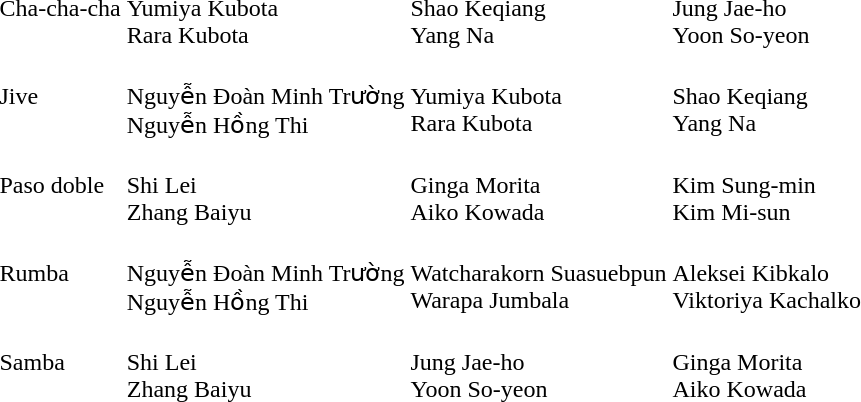<table>
<tr>
<td>Cha-cha-cha</td>
<td><br>Yumiya Kubota<br>Rara Kubota</td>
<td><br>Shao Keqiang<br>Yang Na</td>
<td><br>Jung Jae-ho<br>Yoon So-yeon</td>
</tr>
<tr>
<td>Jive</td>
<td><br>Nguyễn Đoàn Minh Trường<br>Nguyễn Hồng Thi</td>
<td><br>Yumiya Kubota<br>Rara Kubota</td>
<td><br>Shao Keqiang<br>Yang Na</td>
</tr>
<tr>
<td>Paso doble</td>
<td><br>Shi Lei<br>Zhang Baiyu</td>
<td><br>Ginga Morita<br>Aiko Kowada</td>
<td><br>Kim Sung-min<br>Kim Mi-sun</td>
</tr>
<tr>
<td>Rumba</td>
<td><br>Nguyễn Đoàn Minh Trường<br>Nguyễn Hồng Thi</td>
<td><br>Watcharakorn Suasuebpun<br>Warapa Jumbala</td>
<td><br>Aleksei Kibkalo<br>Viktoriya Kachalko</td>
</tr>
<tr>
<td>Samba</td>
<td><br>Shi Lei<br>Zhang Baiyu</td>
<td><br>Jung Jae-ho<br>Yoon So-yeon</td>
<td><br>Ginga Morita<br>Aiko Kowada</td>
</tr>
</table>
